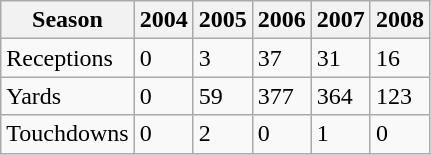<table class="wikitable">
<tr>
<th>Season</th>
<th>2004</th>
<th>2005</th>
<th>2006</th>
<th>2007</th>
<th>2008</th>
</tr>
<tr>
<td>Receptions</td>
<td>0</td>
<td>3</td>
<td>37</td>
<td>31</td>
<td>16</td>
</tr>
<tr>
<td>Yards</td>
<td>0</td>
<td>59</td>
<td>377</td>
<td>364</td>
<td>123</td>
</tr>
<tr>
<td>Touchdowns</td>
<td>0</td>
<td>2</td>
<td>0</td>
<td>1</td>
<td>0</td>
</tr>
</table>
